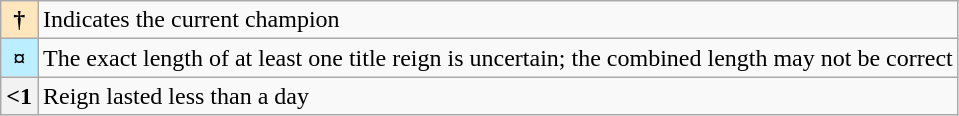<table class="wikitable">
<tr>
<th style="background-color: #ffe6bd">†</th>
<td>Indicates the current champion</td>
</tr>
<tr>
<th style="background-color:#bbeeff">¤</th>
<td>The exact length of at least one title reign is uncertain; the combined length may not be correct</td>
</tr>
<tr>
<th><1</th>
<td>Reign lasted less than a day</td>
</tr>
</table>
